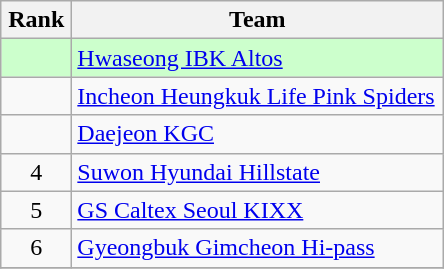<table class="wikitable" style="text-align: center;">
<tr>
<th width=40>Rank</th>
<th width=240>Team</th>
</tr>
<tr bgcolor=#ccffcc>
<td></td>
<td align=left><a href='#'>Hwaseong IBK Altos</a></td>
</tr>
<tr>
<td></td>
<td align=left><a href='#'>Incheon Heungkuk Life Pink Spiders</a></td>
</tr>
<tr>
<td></td>
<td align=left><a href='#'>Daejeon KGC</a></td>
</tr>
<tr>
<td>4</td>
<td align=left><a href='#'>Suwon Hyundai Hillstate</a></td>
</tr>
<tr>
<td>5</td>
<td align=left><a href='#'>GS Caltex Seoul KIXX</a></td>
</tr>
<tr>
<td>6</td>
<td align=left><a href='#'>Gyeongbuk Gimcheon Hi-pass</a></td>
</tr>
<tr>
</tr>
</table>
